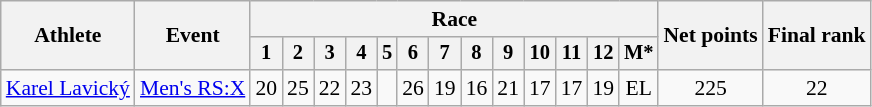<table class="wikitable" style="font-size:90%">
<tr>
<th rowspan="2">Athlete</th>
<th rowspan="2">Event</th>
<th colspan=13>Race</th>
<th rowspan=2>Net points</th>
<th rowspan=2>Final rank</th>
</tr>
<tr style="font-size:95%">
<th>1</th>
<th>2</th>
<th>3</th>
<th>4</th>
<th>5</th>
<th>6</th>
<th>7</th>
<th>8</th>
<th>9</th>
<th>10</th>
<th>11</th>
<th>12</th>
<th>M*</th>
</tr>
<tr align=center>
<td align=left><a href='#'>Karel Lavický</a></td>
<td align=left><a href='#'>Men's RS:X</a></td>
<td>20</td>
<td>25</td>
<td>22</td>
<td>23</td>
<td></td>
<td>26</td>
<td>19</td>
<td>16</td>
<td>21</td>
<td>17</td>
<td>17</td>
<td>19</td>
<td>EL</td>
<td>225</td>
<td>22</td>
</tr>
</table>
